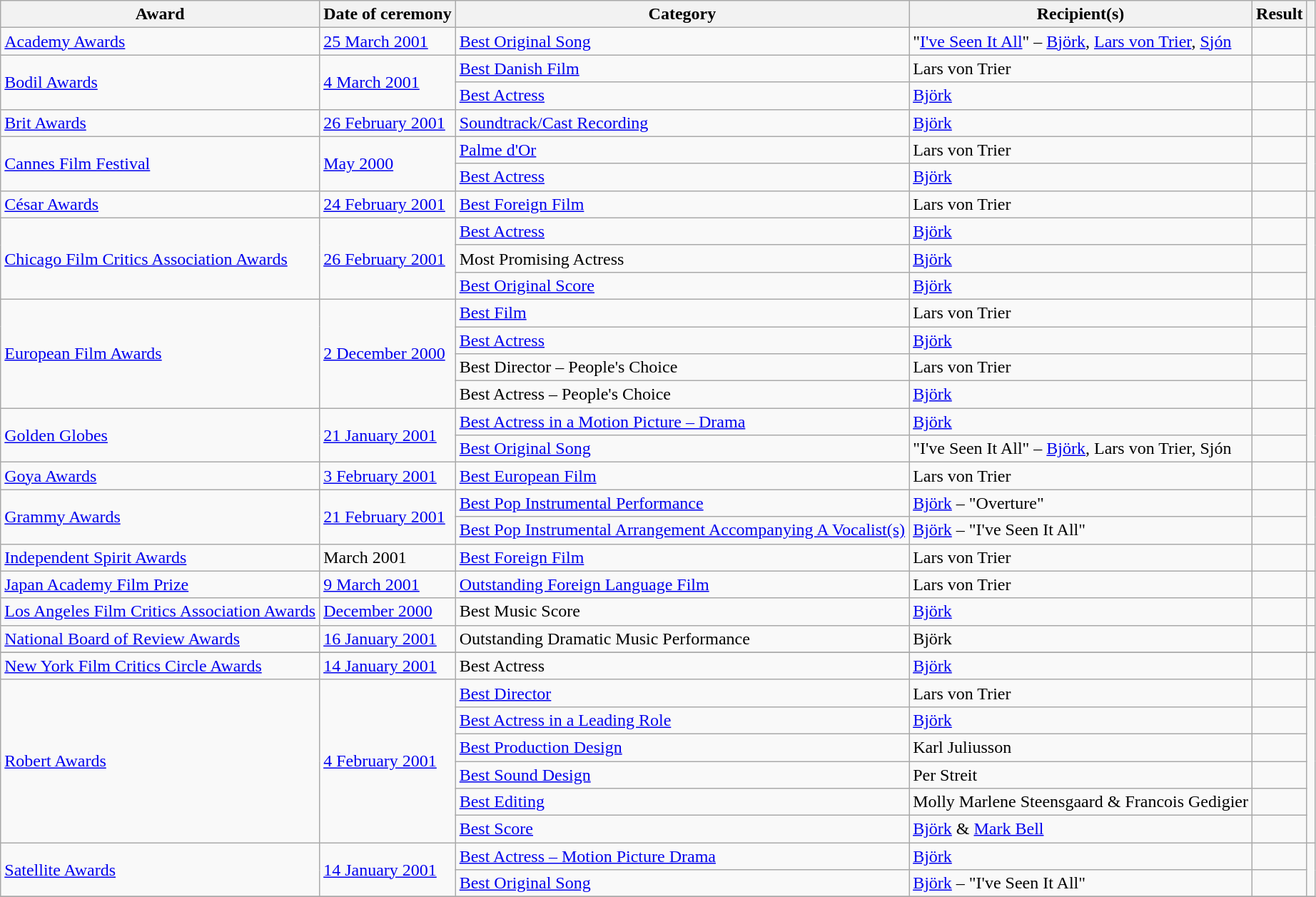<table class="wikitable sortable">
<tr>
<th scope="col">Award</th>
<th scope="col">Date of ceremony</th>
<th scope="col">Category</th>
<th scope="col">Recipient(s)</th>
<th scope="col">Result</th>
<th scope="col" class="unsortable"></th>
</tr>
<tr>
<td rowspan="1"><a href='#'>Academy Awards</a></td>
<td rowspan="1"><a href='#'>25 March 2001</a></td>
<td><a href='#'>Best Original Song</a></td>
<td>"<a href='#'>I've Seen It All</a>" – <a href='#'>Björk</a>, <a href='#'>Lars von Trier</a>, <a href='#'>Sjón</a></td>
<td></td>
<td rowspan="1"></td>
</tr>
<tr>
<td rowspan="2"><a href='#'>Bodil Awards</a></td>
<td rowspan="2"><a href='#'>4 March 2001</a></td>
<td><a href='#'>Best Danish Film</a></td>
<td>Lars von Trier</td>
<td></td>
<td></td>
</tr>
<tr>
<td><a href='#'>Best Actress</a></td>
<td><a href='#'>Björk</a></td>
<td></td>
<td rowspan="1"></td>
</tr>
<tr>
<td><a href='#'>Brit Awards</a></td>
<td><a href='#'>26 February 2001</a></td>
<td><a href='#'>Soundtrack/Cast Recording</a></td>
<td><a href='#'>Björk</a></td>
<td></td>
<td></td>
</tr>
<tr>
<td rowspan="2"><a href='#'>Cannes Film Festival</a></td>
<td rowspan="2"><a href='#'>May 2000</a></td>
<td><a href='#'>Palme d'Or</a></td>
<td>Lars von Trier</td>
<td></td>
<td rowspan="2"></td>
</tr>
<tr>
<td><a href='#'>Best Actress</a></td>
<td><a href='#'>Björk</a></td>
<td></td>
</tr>
<tr>
<td rowspan="1"><a href='#'>César Awards</a></td>
<td rowspan="1"><a href='#'>24 February 2001</a></td>
<td><a href='#'>Best Foreign Film</a></td>
<td>Lars von Trier</td>
<td></td>
<td rowspan="1"></td>
</tr>
<tr>
<td rowspan="3"><a href='#'>Chicago Film Critics Association Awards</a></td>
<td rowspan="3"><a href='#'>26 February 2001</a></td>
<td><a href='#'>Best Actress</a></td>
<td><a href='#'>Björk</a></td>
<td></td>
<td rowspan="3"></td>
</tr>
<tr>
<td>Most Promising Actress</td>
<td><a href='#'>Björk</a></td>
<td></td>
</tr>
<tr>
<td><a href='#'>Best Original Score</a></td>
<td><a href='#'>Björk</a></td>
<td></td>
</tr>
<tr>
<td rowspan="4"><a href='#'>European Film Awards</a></td>
<td rowspan="4"><a href='#'>2 December 2000</a></td>
<td><a href='#'>Best Film</a></td>
<td>Lars von Trier</td>
<td></td>
<td rowspan="4"></td>
</tr>
<tr>
<td><a href='#'>Best Actress</a></td>
<td><a href='#'>Björk</a></td>
<td></td>
</tr>
<tr>
<td>Best Director – People's Choice</td>
<td>Lars von Trier</td>
<td></td>
</tr>
<tr>
<td>Best Actress – People's Choice</td>
<td><a href='#'>Björk</a></td>
<td></td>
</tr>
<tr>
<td rowspan="2"><a href='#'>Golden Globes</a></td>
<td rowspan="2"><a href='#'>21 January 2001</a></td>
<td><a href='#'>Best Actress in a Motion Picture – Drama</a></td>
<td><a href='#'>Björk</a></td>
<td></td>
<td rowspan="2"></td>
</tr>
<tr>
<td><a href='#'>Best Original Song</a></td>
<td>"I've Seen It All" – <a href='#'>Björk</a>, Lars von Trier, Sjón</td>
<td></td>
</tr>
<tr>
<td rowspan="1"><a href='#'>Goya Awards</a></td>
<td rowspan="1"><a href='#'>3 February 2001</a></td>
<td><a href='#'>Best European Film</a></td>
<td>Lars von Trier</td>
<td></td>
<td rowspan="1"></td>
</tr>
<tr>
<td rowspan="2"><a href='#'>Grammy Awards</a></td>
<td rowspan="2"><a href='#'>21 February 2001</a></td>
<td><a href='#'>Best Pop Instrumental Performance</a></td>
<td><a href='#'>Björk</a> – "Overture"</td>
<td></td>
<td rowspan=2></td>
</tr>
<tr>
<td><a href='#'>Best Pop Instrumental Arrangement Accompanying A Vocalist(s)</a></td>
<td><a href='#'>Björk</a> – "I've Seen It All"</td>
<td></td>
</tr>
<tr>
<td rowspan="1"><a href='#'>Independent Spirit Awards</a></td>
<td rowspan="1">March 2001</td>
<td><a href='#'>Best Foreign Film</a></td>
<td>Lars von Trier</td>
<td></td>
<td rowspan="1"></td>
</tr>
<tr>
<td><a href='#'>Japan Academy Film Prize</a></td>
<td><a href='#'> 9 March 2001</a></td>
<td><a href='#'> Outstanding Foreign Language Film</a></td>
<td>Lars von Trier</td>
<td></td>
<td></td>
</tr>
<tr>
<td><a href='#'>Los Angeles Film Critics Association Awards</a></td>
<td><a href='#'>December 2000</a></td>
<td>Best Music Score</td>
<td><a href='#'>Björk</a></td>
<td></td>
<td></td>
</tr>
<tr>
<td><a href='#'>National Board of Review Awards</a></td>
<td><a href='#'>16 January 2001</a></td>
<td>Outstanding Dramatic Music Performance</td>
<td>Björk</td>
<td></td>
<td></td>
</tr>
<tr>
</tr>
<tr>
<td><a href='#'>New York Film Critics Circle Awards</a></td>
<td><a href='#'>14 January 2001</a></td>
<td>Best Actress</td>
<td><a href='#'>Björk</a></td>
<td></td>
<td></td>
</tr>
<tr>
<td rowspan="6"><a href='#'>Robert Awards</a></td>
<td rowspan="6"><a href='#'>4 February 2001</a></td>
<td><a href='#'> Best Director</a></td>
<td>Lars von Trier</td>
<td></td>
<td rowspan="6"></td>
</tr>
<tr>
<td><a href='#'>Best Actress in a Leading Role</a></td>
<td><a href='#'>Björk</a></td>
<td></td>
</tr>
<tr>
<td><a href='#'>Best Production Design</a></td>
<td>Karl Juliusson</td>
<td></td>
</tr>
<tr>
<td><a href='#'>Best Sound Design</a></td>
<td>Per Streit</td>
<td></td>
</tr>
<tr>
<td><a href='#'>Best Editing</a></td>
<td>Molly Marlene Steensgaard & Francois Gedigier</td>
<td></td>
</tr>
<tr>
<td><a href='#'>Best Score</a></td>
<td><a href='#'>Björk</a> & <a href='#'>Mark Bell</a></td>
<td></td>
</tr>
<tr>
<td rowspan="2"><a href='#'>Satellite Awards</a></td>
<td rowspan="2"><a href='#'>14 January 2001</a></td>
<td><a href='#'>Best Actress – Motion Picture Drama</a></td>
<td><a href='#'>Björk</a></td>
<td></td>
<td rowspan="2"></td>
</tr>
<tr>
<td><a href='#'>Best Original Song</a></td>
<td><a href='#'>Björk</a> – "I've Seen It All"</td>
<td></td>
</tr>
<tr>
</tr>
</table>
